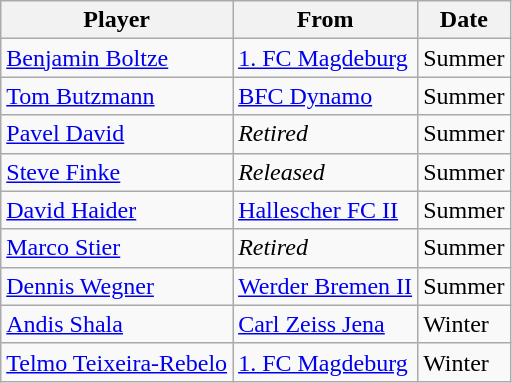<table class="wikitable">
<tr>
<th>Player</th>
<th>From</th>
<th>Date</th>
</tr>
<tr>
<td> <a href='#'>Benjamin Boltze</a></td>
<td><a href='#'>1. FC Magdeburg</a></td>
<td>Summer</td>
</tr>
<tr>
<td> <a href='#'>Tom Butzmann</a></td>
<td><a href='#'>BFC Dynamo</a></td>
<td>Summer</td>
</tr>
<tr>
<td> <a href='#'>Pavel David</a></td>
<td><em>Retired</em></td>
<td>Summer</td>
</tr>
<tr>
<td> <a href='#'>Steve Finke</a></td>
<td><em>Released</em></td>
<td>Summer</td>
</tr>
<tr>
<td> <a href='#'>David Haider</a></td>
<td><a href='#'>Hallescher FC II</a></td>
<td>Summer</td>
</tr>
<tr>
<td> <a href='#'>Marco Stier</a></td>
<td><em>Retired</em></td>
<td>Summer</td>
</tr>
<tr>
<td> <a href='#'>Dennis Wegner</a></td>
<td><a href='#'>Werder Bremen II</a></td>
<td>Summer</td>
</tr>
<tr>
<td> <a href='#'>Andis Shala</a></td>
<td><a href='#'>Carl Zeiss Jena</a></td>
<td>Winter</td>
</tr>
<tr>
<td> <a href='#'>Telmo Teixeira-Rebelo</a></td>
<td><a href='#'>1. FC Magdeburg</a></td>
<td>Winter</td>
</tr>
</table>
